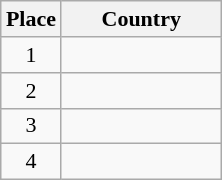<table class="wikitable">
<tr style="font-size:11pt;font-weight:bold" align="center" valign="bottom">
<th width="30">Place</th>
<th width="100">Country</th>
</tr>
<tr style="font-size:11pt"  align="center">
<td>1</td>
<td></td>
</tr>
<tr style="font-size:11pt"  align="center">
<td>2</td>
<td></td>
</tr>
<tr style="font-size:11pt"  align="center">
<td>3</td>
<td></td>
</tr>
<tr style="font-size:11pt"  align="center">
<td>4</td>
<td></td>
</tr>
</table>
